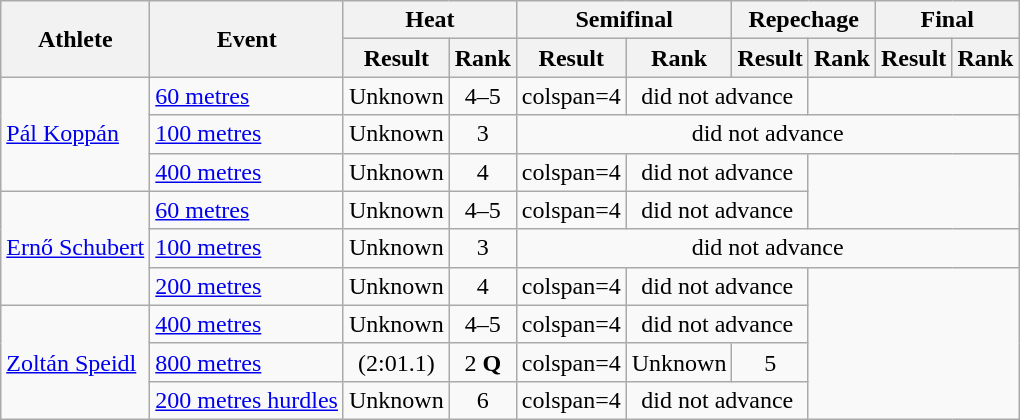<table class="wikitable sortable" style="text-align:center">
<tr>
<th rowspan=2>Athlete</th>
<th rowspan=2>Event</th>
<th colspan=2>Heat</th>
<th colspan=2>Semifinal</th>
<th colspan=2>Repechage</th>
<th colspan=2>Final</th>
</tr>
<tr>
<th>Result</th>
<th>Rank</th>
<th>Result</th>
<th>Rank</th>
<th>Result</th>
<th>Rank</th>
<th>Result</th>
<th>Rank</th>
</tr>
<tr>
<td rowspan=3 style="text-align:left"><a href='#'>Pál Koppán</a></td>
<td style="text-align:left"><a href='#'>60 metres</a></td>
<td>Unknown</td>
<td>4–5</td>
<td>colspan=4 </td>
<td colspan=2>did not advance</td>
</tr>
<tr>
<td style="text-align:left"><a href='#'>100 metres</a></td>
<td>Unknown</td>
<td>3</td>
<td colspan=6>did not advance</td>
</tr>
<tr>
<td style="text-align:left"><a href='#'>400 metres</a></td>
<td>Unknown</td>
<td>4</td>
<td>colspan=4 </td>
<td colspan=2>did not advance</td>
</tr>
<tr>
<td rowspan=3 style="text-align:left"><a href='#'>Ernő Schubert</a></td>
<td style="text-align:left"><a href='#'>60 metres</a></td>
<td>Unknown</td>
<td>4–5</td>
<td>colspan=4 </td>
<td colspan=2>did not advance</td>
</tr>
<tr>
<td style="text-align:left"><a href='#'>100 metres</a></td>
<td>Unknown</td>
<td>3</td>
<td colspan=6>did not advance</td>
</tr>
<tr>
<td style="text-align:left"><a href='#'>200 metres</a></td>
<td>Unknown</td>
<td>4</td>
<td>colspan=4 </td>
<td colspan=2>did not advance</td>
</tr>
<tr>
<td rowspan=3 style="text-align:left"><a href='#'>Zoltán Speidl</a></td>
<td style="text-align:left"><a href='#'>400 metres</a></td>
<td>Unknown</td>
<td>4–5</td>
<td>colspan=4 </td>
<td colspan=2>did not advance</td>
</tr>
<tr>
<td style="text-align:left"><a href='#'>800 metres</a></td>
<td>(2:01.1)</td>
<td>2 <strong>Q</strong></td>
<td>colspan=4 </td>
<td>Unknown</td>
<td>5</td>
</tr>
<tr>
<td style="text-align:left"><a href='#'>200 metres hurdles</a></td>
<td>Unknown</td>
<td>6</td>
<td>colspan=4 </td>
<td colspan=2>did not advance</td>
</tr>
</table>
